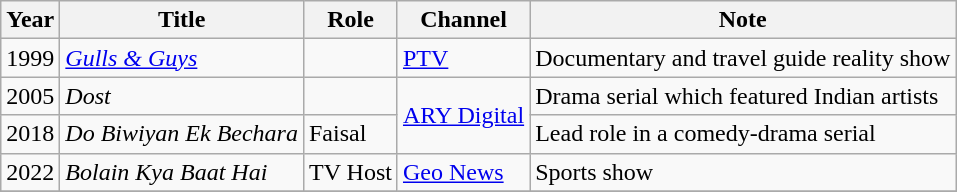<table class="wikitable">
<tr>
<th>Year</th>
<th>Title</th>
<th>Role</th>
<th>Channel</th>
<th>Note</th>
</tr>
<tr>
<td>1999</td>
<td><em><a href='#'>Gulls & Guys</a></em></td>
<td></td>
<td><a href='#'>PTV</a></td>
<td>Documentary and travel guide reality show</td>
</tr>
<tr>
<td>2005</td>
<td><em>Dost</em></td>
<td></td>
<td rowspan="2"><a href='#'>ARY Digital</a></td>
<td>Drama serial which featured Indian artists</td>
</tr>
<tr>
<td>2018</td>
<td><em>Do Biwiyan Ek Bechara</em></td>
<td>Faisal</td>
<td>Lead role in a comedy-drama serial</td>
</tr>
<tr>
<td>2022</td>
<td><em>Bolain Kya Baat Hai</em></td>
<td>TV Host</td>
<td><a href='#'>Geo News</a></td>
<td>Sports show</td>
</tr>
<tr>
</tr>
</table>
